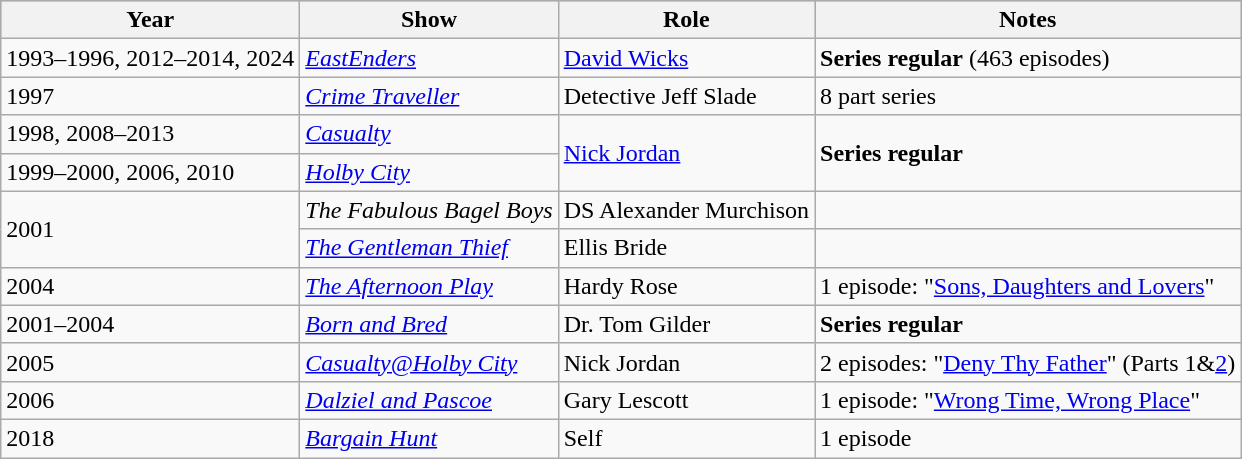<table class="wikitable">
<tr style="background:#b0c4de; text-align:center;">
<th>Year</th>
<th>Show</th>
<th>Role</th>
<th>Notes</th>
</tr>
<tr>
<td>1993–1996, 2012–2014, 2024</td>
<td><em><a href='#'>EastEnders</a></em></td>
<td><a href='#'>David Wicks</a></td>
<td><strong>Series regular</strong> (463 episodes)</td>
</tr>
<tr>
<td>1997</td>
<td><em><a href='#'>Crime Traveller</a></em></td>
<td>Detective Jeff Slade</td>
<td>8 part series</td>
</tr>
<tr>
<td>1998, 2008–2013</td>
<td><em><a href='#'>Casualty</a></em></td>
<td rowspan="2"><a href='#'>Nick Jordan</a></td>
<td rowspan="2"><strong>Series regular</strong></td>
</tr>
<tr>
<td>1999–2000, 2006, 2010</td>
<td><em><a href='#'>Holby City</a></em></td>
</tr>
<tr>
<td rowspan="2">2001</td>
<td><em>The Fabulous Bagel Boys</em></td>
<td>DS Alexander Murchison</td>
<td></td>
</tr>
<tr>
<td><em><a href='#'>The Gentleman Thief</a></em></td>
<td>Ellis Bride</td>
<td></td>
</tr>
<tr>
<td>2004</td>
<td><em><a href='#'>The Afternoon Play</a></em></td>
<td>Hardy Rose</td>
<td>1 episode: "<a href='#'>Sons, Daughters and Lovers</a>"</td>
</tr>
<tr>
<td>2001–2004</td>
<td><em><a href='#'>Born and Bred</a></em></td>
<td>Dr. Tom Gilder</td>
<td><strong>Series regular</strong></td>
</tr>
<tr>
<td>2005</td>
<td><em><a href='#'>Casualty@Holby City</a></em></td>
<td rowspan="1">Nick Jordan</td>
<td>2 episodes: "<a href='#'>Deny Thy Father</a>" (Parts 1&<a href='#'>2</a>)</td>
</tr>
<tr>
<td>2006</td>
<td><em><a href='#'>Dalziel and Pascoe</a></em></td>
<td>Gary Lescott</td>
<td>1 episode: "<a href='#'>Wrong Time, Wrong Place</a>"</td>
</tr>
<tr>
<td>2018</td>
<td><em><a href='#'>Bargain Hunt</a></em></td>
<td>Self</td>
<td>1 episode</td>
</tr>
</table>
